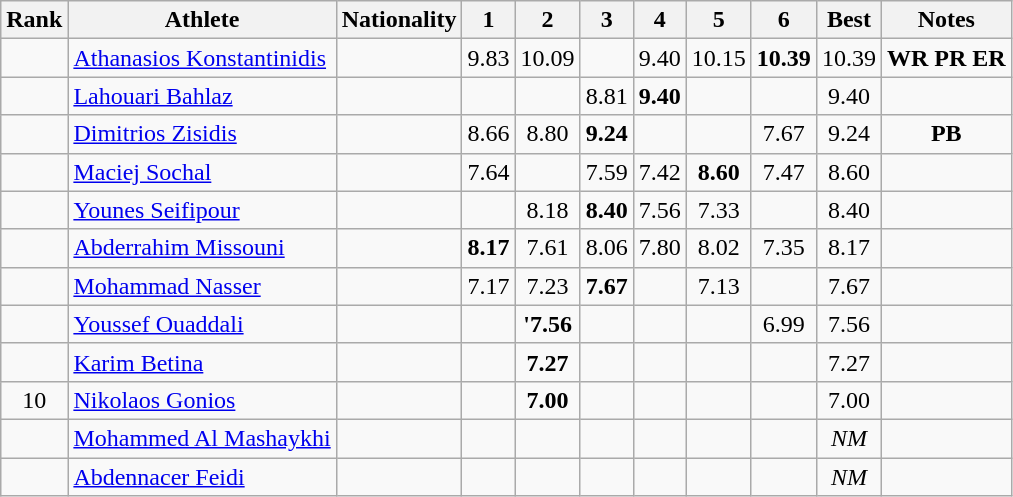<table class="wikitable sortable" style="text-align:center">
<tr>
<th>Rank</th>
<th>Athlete</th>
<th>Nationality</th>
<th width="25">1</th>
<th width="25">2</th>
<th width="25">3</th>
<th width="25">4</th>
<th width="25">5</th>
<th width="25">6</th>
<th>Best</th>
<th>Notes</th>
</tr>
<tr>
<td></td>
<td style="text-align:left;"><a href='#'>Athanasios Konstantinidis</a></td>
<td style="text-align:left;"></td>
<td>9.83</td>
<td>10.09</td>
<td></td>
<td>9.40</td>
<td>10.15</td>
<td><strong>10.39</strong></td>
<td>10.39</td>
<td><strong>WR</strong> <strong>PR</strong> <strong>ER</strong></td>
</tr>
<tr>
<td></td>
<td style="text-align:left;"><a href='#'>Lahouari Bahlaz</a></td>
<td style="text-align:left;"></td>
<td></td>
<td></td>
<td>8.81</td>
<td><strong>9.40</strong></td>
<td></td>
<td></td>
<td>9.40</td>
<td></td>
</tr>
<tr>
<td></td>
<td style="text-align:left;"><a href='#'>Dimitrios Zisidis</a></td>
<td style="text-align:left;"></td>
<td>8.66</td>
<td>8.80</td>
<td><strong>9.24</strong></td>
<td></td>
<td></td>
<td>7.67</td>
<td>9.24</td>
<td><strong>PB</strong></td>
</tr>
<tr>
<td></td>
<td style="text-align:left;"><a href='#'>Maciej Sochal</a></td>
<td style="text-align:left;"></td>
<td>7.64</td>
<td></td>
<td>7.59</td>
<td>7.42</td>
<td><strong>8.60</strong></td>
<td>7.47</td>
<td>8.60</td>
<td></td>
</tr>
<tr>
<td></td>
<td style="text-align:left;"><a href='#'>Younes Seifipour</a></td>
<td style="text-align:left;"></td>
<td></td>
<td>8.18</td>
<td><strong>8.40</strong></td>
<td>7.56</td>
<td>7.33</td>
<td></td>
<td>8.40</td>
<td></td>
</tr>
<tr>
<td></td>
<td style="text-align:left;"><a href='#'>Abderrahim Missouni</a></td>
<td style="text-align:left;"></td>
<td><strong>8.17</strong></td>
<td>7.61</td>
<td>8.06</td>
<td>7.80</td>
<td>8.02</td>
<td>7.35</td>
<td>8.17</td>
<td></td>
</tr>
<tr>
<td></td>
<td style="text-align:left;"><a href='#'>Mohammad Nasser</a></td>
<td style="text-align:left;"></td>
<td>7.17</td>
<td>7.23</td>
<td><strong>7.67</strong></td>
<td></td>
<td>7.13</td>
<td></td>
<td>7.67</td>
<td></td>
</tr>
<tr>
<td></td>
<td style="text-align:left;"><a href='#'>Youssef Ouaddali</a></td>
<td style="text-align:left;"></td>
<td></td>
<td><strong>'7.56</strong></td>
<td></td>
<td></td>
<td></td>
<td>6.99</td>
<td>7.56</td>
<td></td>
</tr>
<tr>
<td></td>
<td style="text-align:left;"><a href='#'>Karim Betina</a></td>
<td style="text-align:left;"></td>
<td></td>
<td><strong>7.27</strong></td>
<td></td>
<td></td>
<td></td>
<td></td>
<td>7.27</td>
<td></td>
</tr>
<tr>
<td>10</td>
<td style="text-align:left;"><a href='#'>Nikolaos Gonios</a></td>
<td style="text-align:left;"></td>
<td></td>
<td><strong>7.00</strong></td>
<td></td>
<td></td>
<td></td>
<td></td>
<td>7.00</td>
<td></td>
</tr>
<tr>
<td></td>
<td style="text-align:left;"><a href='#'>Mohammed Al Mashaykhi</a></td>
<td style="text-align:left;"></td>
<td></td>
<td></td>
<td></td>
<td></td>
<td></td>
<td></td>
<td><em>NM</em></td>
<td></td>
</tr>
<tr>
<td></td>
<td style="text-align:left;"><a href='#'>Abdennacer Feidi</a></td>
<td style="text-align:left;"></td>
<td></td>
<td></td>
<td></td>
<td></td>
<td></td>
<td></td>
<td><em>NM</em></td>
<td></td>
</tr>
</table>
